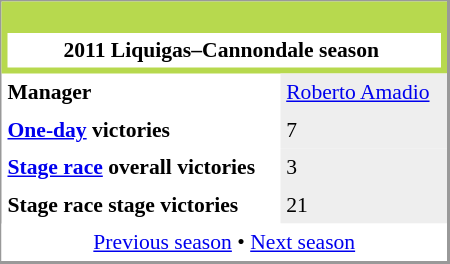<table align="right" cellpadding="4" cellspacing="0" style="margin-left:1em; width:300px; font-size:90%; border:1px solid #999; border-right-width:2px; border-bottom-width:2px; background-color:white;">
<tr>
<th colspan="2" style="background-color:#B7D94E;"><br><table style="background:white;text-align:center;width:100%;">
<tr>
<td style="background:white;" align="center" width="100%"><span>2011 Liquigas–Cannondale season</span></td>
<td padding=15px></td>
</tr>
</table>
</th>
</tr>
<tr>
<td><strong>Manager </strong></td>
<td bgcolor=#EEEEEE><a href='#'>Roberto Amadio</a></td>
</tr>
<tr>
<td><strong><a href='#'>One-day</a> victories</strong></td>
<td bgcolor=#EEEEEE>7</td>
</tr>
<tr>
<td><strong><a href='#'>Stage race</a> overall victories</strong></td>
<td bgcolor=#EEEEEE>3</td>
</tr>
<tr>
<td><strong>Stage race stage victories</strong></td>
<td bgcolor=#EEEEEE>21</td>
</tr>
<tr>
<td colspan="2" bgcolor="white" align="center"><a href='#'>Previous season</a> • <a href='#'>Next season</a></td>
</tr>
</table>
